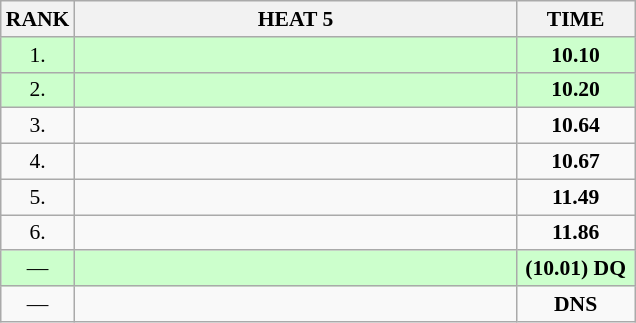<table class="wikitable" style="border-collapse: collapse; font-size: 90%;">
<tr>
<th>RANK</th>
<th style="width: 20em">HEAT 5</th>
<th style="width: 5em">TIME</th>
</tr>
<tr style="background:#ccffcc;">
<td align="center">1.</td>
<td></td>
<td align="center"><strong>10.10</strong></td>
</tr>
<tr style="background:#ccffcc;">
<td align="center">2.</td>
<td></td>
<td align="center"><strong>10.20</strong></td>
</tr>
<tr>
<td align="center">3.</td>
<td></td>
<td align="center"><strong>10.64</strong></td>
</tr>
<tr>
<td align="center">4.</td>
<td></td>
<td align="center"><strong>10.67</strong></td>
</tr>
<tr>
<td align="center">5.</td>
<td></td>
<td align="center"><strong>11.49</strong></td>
</tr>
<tr>
<td align="center">6.</td>
<td></td>
<td align="center"><strong>11.86</strong></td>
</tr>
<tr style="background:#ccffcc;">
<td align="center">—</td>
<td></td>
<td align="center"><strong>(10.01) DQ</strong></td>
</tr>
<tr>
<td align="center">—</td>
<td></td>
<td align="center"><strong>DNS</strong></td>
</tr>
</table>
